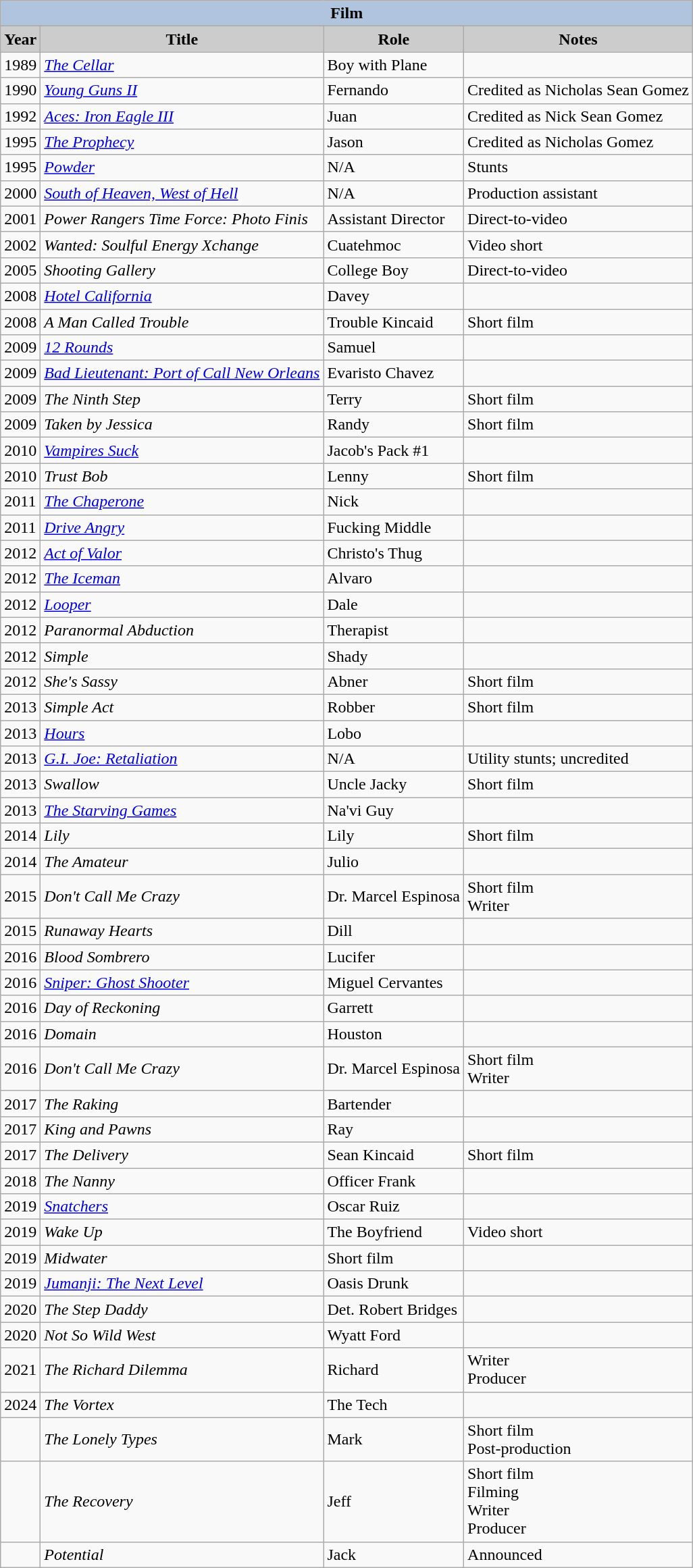<table class="wikitable">
<tr>
<th colspan=4 style="background:#B0C4DE;">Film</th>
</tr>
<tr>
<th style="background: #CCCCCC;">Year</th>
<th style="background: #CCCCCC;">Title</th>
<th style="background: #CCCCCC;">Role</th>
<th style="background: #CCCCCC;">Notes</th>
</tr>
<tr>
<td>1989</td>
<td><em><a href='#'>The Cellar</a></em></td>
<td>Boy with Plane</td>
<td></td>
</tr>
<tr>
<td>1990</td>
<td><em><a href='#'>Young Guns II</a></em></td>
<td>Fernando</td>
<td>Credited as Nicholas Sean Gomez</td>
</tr>
<tr>
<td>1992</td>
<td><em><a href='#'>Aces: Iron Eagle III</a></em></td>
<td>Juan</td>
<td>Credited as Nick Sean Gomez</td>
</tr>
<tr>
<td>1995</td>
<td><em><a href='#'>The Prophecy</a></em></td>
<td>Jason</td>
<td>Credited as Nicholas Gomez</td>
</tr>
<tr>
<td>1995</td>
<td><em><a href='#'>Powder</a></em></td>
<td>N/A</td>
<td>Stunts</td>
</tr>
<tr>
<td>2000</td>
<td><em><a href='#'>South of Heaven, West of Hell</a></em></td>
<td>N/A</td>
<td>Production assistant</td>
</tr>
<tr>
<td>2001</td>
<td><em>Power Rangers Time Force: Photo Finis</em></td>
<td>Assistant Director</td>
<td>Direct-to-video</td>
</tr>
<tr>
<td>2002</td>
<td><em>Wanted: Soulful Energy Xchange</em></td>
<td>Cuatehmoc</td>
<td>Video short</td>
</tr>
<tr>
<td>2005</td>
<td><em>Shooting Gallery</em></td>
<td>College Boy</td>
<td>Direct-to-video</td>
</tr>
<tr>
<td>2008</td>
<td><em><a href='#'>Hotel California</a></em></td>
<td>Davey</td>
<td></td>
</tr>
<tr>
<td>2008</td>
<td><em>A Man Called Trouble</em></td>
<td>Trouble Kincaid</td>
<td>Short film</td>
</tr>
<tr>
<td>2009</td>
<td><em><a href='#'>12 Rounds</a></em></td>
<td>Samuel</td>
<td></td>
</tr>
<tr>
<td>2009</td>
<td><em><a href='#'>Bad Lieutenant: Port of Call New Orleans</a></em></td>
<td>Evaristo Chavez</td>
<td></td>
</tr>
<tr>
<td>2009</td>
<td><em>The Ninth Step</em></td>
<td>Terry</td>
<td>Short film</td>
</tr>
<tr>
<td>2009</td>
<td><em>Taken by Jessica</em></td>
<td>Randy</td>
<td>Short film</td>
</tr>
<tr>
<td>2010</td>
<td><em><a href='#'>Vampires Suck</a></em></td>
<td>Jacob's Pack #1</td>
<td></td>
</tr>
<tr>
<td>2010</td>
<td><em>Trust Bob</em></td>
<td>Lenny</td>
<td>Short film</td>
</tr>
<tr>
<td>2011</td>
<td><em><a href='#'>The Chaperone</a></em></td>
<td>Nick</td>
<td></td>
</tr>
<tr>
<td>2011</td>
<td><em><a href='#'>Drive Angry</a></em></td>
<td>Fucking Middle</td>
<td></td>
</tr>
<tr>
<td>2012</td>
<td><em><a href='#'>Act of Valor</a></em></td>
<td>Christo's Thug</td>
<td></td>
</tr>
<tr>
<td>2012</td>
<td><em><a href='#'>The Iceman</a></em></td>
<td>Alvaro</td>
<td></td>
</tr>
<tr>
<td>2012</td>
<td><em><a href='#'>Looper</a></em></td>
<td>Dale</td>
<td></td>
</tr>
<tr>
<td>2012</td>
<td><em>Paranormal Abduction</em></td>
<td>Therapist</td>
<td></td>
</tr>
<tr>
<td>2012</td>
<td><em>Simple</em></td>
<td>Shady</td>
<td></td>
</tr>
<tr>
<td>2012</td>
<td><em>She's Sassy</em></td>
<td>Abner</td>
<td>Short film</td>
</tr>
<tr>
<td>2013</td>
<td><em>Simple Act</em></td>
<td>Robber</td>
<td>Short film</td>
</tr>
<tr>
<td>2013</td>
<td><em><a href='#'>Hours</a></em></td>
<td>Lobo</td>
<td></td>
</tr>
<tr>
<td>2013</td>
<td><em><a href='#'>G.I. Joe: Retaliation</a></em></td>
<td>N/A</td>
<td>Utility stunts; uncredited</td>
</tr>
<tr>
<td>2013</td>
<td><em>Swallow</em></td>
<td>Uncle Jacky</td>
<td>Short film</td>
</tr>
<tr>
<td>2013</td>
<td><em><a href='#'>The Starving Games</a></em></td>
<td>Na'vi Guy</td>
<td></td>
</tr>
<tr>
<td>2014</td>
<td><em>Lily</em></td>
<td>Lily</td>
<td>Short film</td>
</tr>
<tr>
<td>2014</td>
<td><em>The Amateur</em></td>
<td>Julio</td>
<td></td>
</tr>
<tr>
<td>2015</td>
<td><em>Don't Call Me Crazy</em></td>
<td>Dr. Marcel Espinosa</td>
<td>Short film<br> Writer</td>
</tr>
<tr>
<td>2015</td>
<td><em>Runaway Hearts</em></td>
<td>Dill</td>
<td></td>
</tr>
<tr>
<td>2016</td>
<td><em>Blood Sombrero</em></td>
<td>Lucifer</td>
<td></td>
</tr>
<tr>
<td>2016</td>
<td><em><a href='#'>Sniper: Ghost Shooter</a></em></td>
<td>Miguel Cervantes</td>
<td></td>
</tr>
<tr>
<td>2016</td>
<td><em>Day of Reckoning</em></td>
<td>Garrett</td>
<td></td>
</tr>
<tr>
<td>2016</td>
<td><em>Domain</em></td>
<td>Houston</td>
<td></td>
</tr>
<tr>
<td>2016</td>
<td><em>Don't Call Me Crazy</em></td>
<td>Dr. Marcel Espinosa</td>
<td>Short film<br> Writer</td>
</tr>
<tr>
<td>2017</td>
<td><em>The Raking</em></td>
<td>Bartender</td>
<td></td>
</tr>
<tr>
<td>2017</td>
<td><em>King and Pawns</em></td>
<td>Ray</td>
<td></td>
</tr>
<tr>
<td>2017</td>
<td><em>The Delivery</em></td>
<td>Sean Kincaid</td>
<td>Short film</td>
</tr>
<tr>
<td>2018</td>
<td><em>The Nanny</em></td>
<td>Officer Frank</td>
<td></td>
</tr>
<tr>
<td>2019</td>
<td><em><a href='#'>Snatchers</a></em></td>
<td>Oscar Ruiz</td>
<td></td>
</tr>
<tr>
<td>2019</td>
<td><em>Wake Up</em></td>
<td>The Boyfriend</td>
<td>Video short</td>
</tr>
<tr>
<td>2019</td>
<td><em>Midwater</em></td>
<td>Short film</td>
<td></td>
</tr>
<tr>
<td>2019</td>
<td><em><a href='#'>Jumanji: The Next Level</a></em></td>
<td>Oasis Drunk</td>
<td></td>
</tr>
<tr>
<td>2020</td>
<td><em>The Step Daddy</em></td>
<td>Det. Robert Bridges</td>
<td></td>
</tr>
<tr>
<td>2020</td>
<td><em>Not So Wild West</em></td>
<td>Wyatt Ford</td>
<td></td>
</tr>
<tr>
<td>2021</td>
<td><em>The Richard Dilemma</em></td>
<td>Richard</td>
<td>Writer<br> Producer</td>
</tr>
<tr>
<td>2024</td>
<td><em>The Vortex</em></td>
<td>The Tech</td>
<td></td>
</tr>
<tr>
<td></td>
<td><em>The Lonely Types</em></td>
<td>Mark</td>
<td>Short film<br> Post-production</td>
</tr>
<tr>
<td></td>
<td><em>The Recovery</em></td>
<td>Jeff</td>
<td>Short film<br> Filming<br> Writer<br> Producer</td>
</tr>
<tr>
<td></td>
<td><em>Potential</em></td>
<td>Jack</td>
<td>Announced</td>
</tr>
</table>
